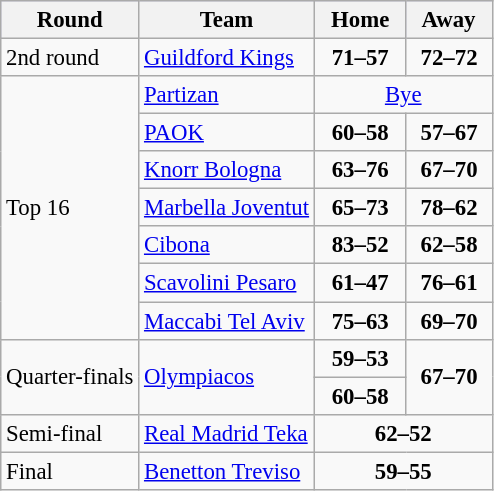<table class="wikitable" style="text-align: left; font-size:95%">
<tr style="background:#ccf;">
<th>Round</th>
<th>Team</th>
<th>  Home  </th>
<th>  Away  </th>
</tr>
<tr>
<td>2nd round</td>
<td> <a href='#'>Guildford Kings</a></td>
<td style="text-align:center;"><strong>71–57</strong></td>
<td style="text-align:center;"><strong>72–72</strong></td>
</tr>
<tr>
<td rowspan=7>Top 16</td>
<td> <a href='#'>Partizan</a></td>
<td colspan="2" style="text-align:center;"><a href='#'>Bye</a></td>
</tr>
<tr>
<td> <a href='#'>PAOK</a></td>
<td style="text-align:center;"><strong>60–58</strong></td>
<td style="text-align:center;"><strong>57–67</strong></td>
</tr>
<tr>
<td> <a href='#'>Knorr Bologna</a></td>
<td style="text-align:center;"><strong>63–76</strong></td>
<td style="text-align:center;"><strong>67–70</strong></td>
</tr>
<tr>
<td> <a href='#'>Marbella Joventut</a></td>
<td style="text-align:center;"><strong>65–73</strong></td>
<td style="text-align:center;"><strong>78–62</strong></td>
</tr>
<tr>
<td> <a href='#'>Cibona</a></td>
<td style="text-align:center;"><strong>83–52</strong></td>
<td style="text-align:center;"><strong>62–58</strong></td>
</tr>
<tr>
<td> <a href='#'>Scavolini Pesaro</a></td>
<td style="text-align:center;"><strong>61–47</strong></td>
<td style="text-align:center;"><strong>76–61</strong></td>
</tr>
<tr>
<td> <a href='#'>Maccabi Tel Aviv</a></td>
<td style="text-align:center;"><strong>75–63</strong></td>
<td style="text-align:center;"><strong>69–70</strong></td>
</tr>
<tr>
<td rowspan=2>Quarter-finals</td>
<td rowspan=2> <a href='#'>Olympiacos</a></td>
<td style="text-align:center;"><strong>59–53</strong></td>
<td rowspan="2" style="text-align:center;"><strong>67–70</strong></td>
</tr>
<tr>
<td style="text-align:center;"><strong>60–58</strong></td>
</tr>
<tr>
<td>Semi-final</td>
<td> <a href='#'>Real Madrid Teka</a></td>
<td colspan="2" style="text-align:center;"><strong>62–52</strong></td>
</tr>
<tr>
<td>Final</td>
<td> <a href='#'>Benetton Treviso</a></td>
<td colspan="2" style="text-align:center;"><strong>59–55</strong></td>
</tr>
</table>
